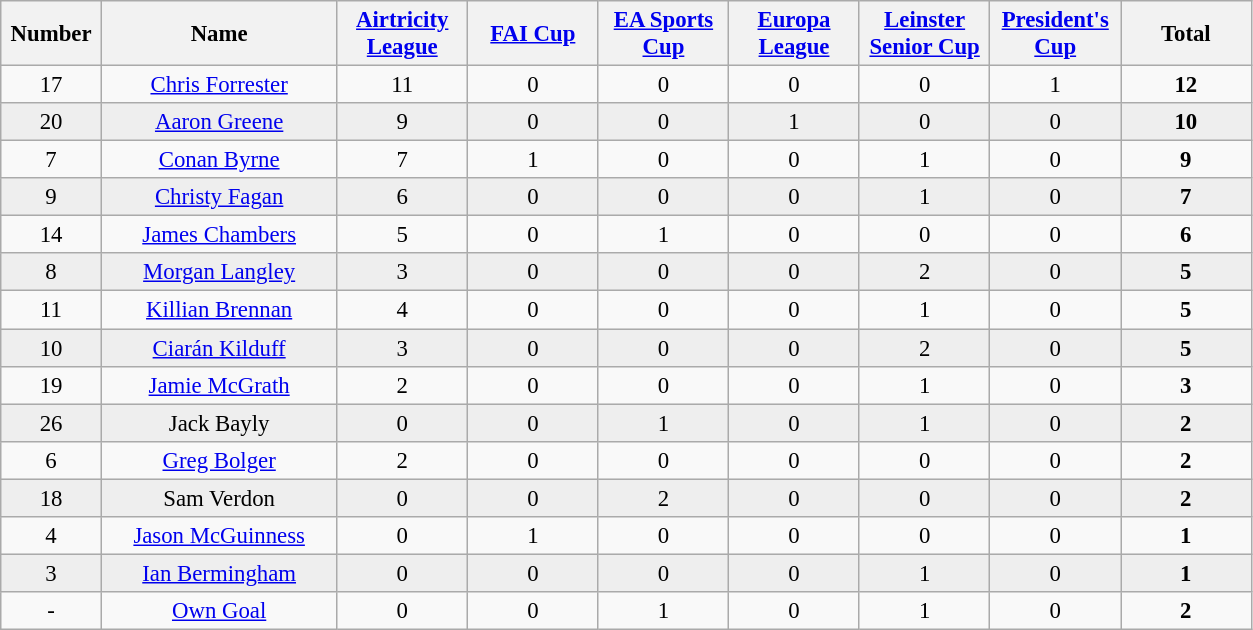<table class="wikitable" style="font-size: 95%; text-align: center;">
<tr>
<th width=60>Number</th>
<th width=150>Name</th>
<th width=80><a href='#'>Airtricity League</a></th>
<th width=80><a href='#'>FAI Cup</a></th>
<th width=80><a href='#'>EA Sports Cup</a></th>
<th width=80><a href='#'>Europa League</a></th>
<th width=80><a href='#'>Leinster Senior Cup</a></th>
<th width=80><a href='#'>President's Cup</a></th>
<th width=80>Total</th>
</tr>
<tr>
<td>17</td>
<td><a href='#'>Chris Forrester</a></td>
<td>11</td>
<td>0</td>
<td>0</td>
<td>0</td>
<td>0</td>
<td>1</td>
<td><strong>12</strong></td>
</tr>
<tr style="background:#eee;">
<td>20</td>
<td><a href='#'>Aaron Greene</a></td>
<td>9</td>
<td>0</td>
<td>0</td>
<td>1</td>
<td>0</td>
<td>0</td>
<td><strong>10</strong></td>
</tr>
<tr>
<td>7</td>
<td><a href='#'>Conan Byrne</a></td>
<td>7</td>
<td>1</td>
<td>0</td>
<td>0</td>
<td>1</td>
<td>0</td>
<td><strong>9</strong></td>
</tr>
<tr style="background:#eee;">
<td>9</td>
<td><a href='#'>Christy Fagan</a></td>
<td>6</td>
<td>0</td>
<td>0</td>
<td>0</td>
<td>1</td>
<td>0</td>
<td><strong>7</strong></td>
</tr>
<tr>
<td>14</td>
<td><a href='#'>James Chambers</a></td>
<td>5</td>
<td>0</td>
<td>1</td>
<td>0</td>
<td>0</td>
<td>0</td>
<td><strong>6</strong></td>
</tr>
<tr style="background:#eee;">
<td>8</td>
<td><a href='#'>Morgan Langley</a></td>
<td>3</td>
<td>0</td>
<td>0</td>
<td>0</td>
<td>2</td>
<td>0</td>
<td><strong>5</strong></td>
</tr>
<tr>
<td>11</td>
<td><a href='#'>Killian Brennan</a></td>
<td>4</td>
<td>0</td>
<td>0</td>
<td>0</td>
<td>1</td>
<td>0</td>
<td><strong>5</strong></td>
</tr>
<tr style="background:#eee;">
<td>10</td>
<td><a href='#'>Ciarán Kilduff</a></td>
<td>3</td>
<td>0</td>
<td>0</td>
<td>0</td>
<td>2</td>
<td>0</td>
<td><strong>5</strong></td>
</tr>
<tr>
<td>19</td>
<td><a href='#'>Jamie McGrath</a></td>
<td>2</td>
<td>0</td>
<td>0</td>
<td>0</td>
<td>1</td>
<td>0</td>
<td><strong>3</strong></td>
</tr>
<tr style="background:#eee;">
<td>26</td>
<td>Jack Bayly</td>
<td>0</td>
<td>0</td>
<td>1</td>
<td>0</td>
<td>1</td>
<td>0</td>
<td><strong>2</strong></td>
</tr>
<tr>
<td>6</td>
<td><a href='#'>Greg Bolger</a></td>
<td>2</td>
<td>0</td>
<td>0</td>
<td>0</td>
<td>0</td>
<td>0</td>
<td><strong>2</strong></td>
</tr>
<tr style="background:#eee;">
<td>18</td>
<td>Sam Verdon</td>
<td>0</td>
<td>0</td>
<td>2</td>
<td>0</td>
<td>0</td>
<td>0</td>
<td><strong>2</strong></td>
</tr>
<tr>
<td>4</td>
<td><a href='#'>Jason McGuinness</a></td>
<td>0</td>
<td>1</td>
<td>0</td>
<td>0</td>
<td>0</td>
<td>0</td>
<td><strong>1</strong></td>
</tr>
<tr style="background:#eee;">
<td>3</td>
<td><a href='#'>Ian Bermingham</a></td>
<td>0</td>
<td>0</td>
<td>0</td>
<td>0</td>
<td>1</td>
<td>0</td>
<td><strong>1</strong></td>
</tr>
<tr>
<td>-</td>
<td><a href='#'>Own Goal</a></td>
<td>0</td>
<td>0</td>
<td>1</td>
<td>0</td>
<td>1</td>
<td>0</td>
<td><strong>2</strong></td>
</tr>
</table>
